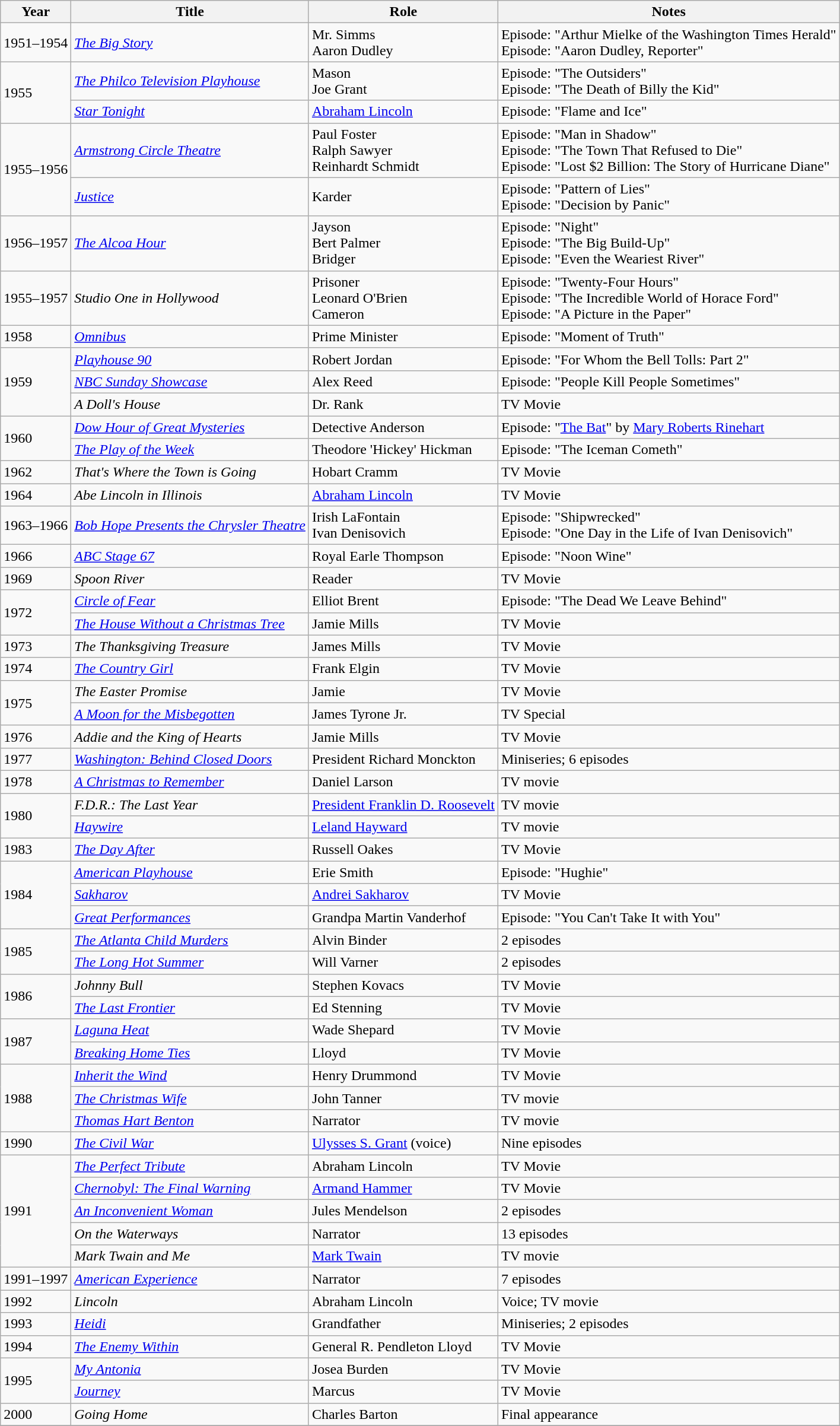<table class="wikitable sortable">
<tr>
<th>Year</th>
<th>Title</th>
<th>Role</th>
<th>Notes</th>
</tr>
<tr>
<td>1951–1954</td>
<td><em><a href='#'>The Big Story</a></em></td>
<td>Mr. Simms<br>Aaron Dudley</td>
<td>Episode: "Arthur Mielke of the Washington Times Herald"<br>Episode: "Aaron Dudley, Reporter"</td>
</tr>
<tr>
<td rowspan="2">1955</td>
<td><em><a href='#'>The Philco Television Playhouse</a></em></td>
<td>Mason<br>Joe Grant</td>
<td>Episode: "The Outsiders"<br>Episode: "The Death of Billy the Kid"</td>
</tr>
<tr>
<td><em><a href='#'>Star Tonight</a></em></td>
<td><a href='#'>Abraham Lincoln</a></td>
<td>Episode: "Flame and Ice"</td>
</tr>
<tr>
<td rowspan="2">1955–1956</td>
<td><em><a href='#'>Armstrong Circle Theatre</a></em></td>
<td>Paul Foster<br>Ralph Sawyer<br>Reinhardt Schmidt</td>
<td>Episode: "Man in Shadow"<br>Episode: "The Town That Refused to Die"<br>Episode: "Lost $2 Billion: The Story of Hurricane Diane"</td>
</tr>
<tr>
<td><em><a href='#'>Justice</a></em></td>
<td>Karder</td>
<td>Episode: "Pattern of Lies"<br>Episode: "Decision by Panic"</td>
</tr>
<tr>
<td>1956–1957</td>
<td><em><a href='#'>The Alcoa Hour</a></em></td>
<td>Jayson<br>Bert Palmer<br>Bridger</td>
<td>Episode: "Night"<br>Episode: "The Big Build-Up"<br>Episode: "Even the Weariest River"</td>
</tr>
<tr>
<td>1955–1957</td>
<td><em>Studio One in Hollywood</em></td>
<td>Prisoner<br>Leonard O'Brien<br>Cameron</td>
<td>Episode: "Twenty-Four Hours"<br>Episode: "The Incredible World of Horace Ford"<br>Episode: "A Picture in the Paper"</td>
</tr>
<tr>
<td>1958</td>
<td><em><a href='#'>Omnibus</a></em></td>
<td>Prime Minister</td>
<td>Episode: "Moment of Truth"</td>
</tr>
<tr>
<td rowspan="3">1959</td>
<td><em><a href='#'>Playhouse 90</a></em></td>
<td>Robert Jordan</td>
<td>Episode: "For Whom the Bell Tolls: Part 2"</td>
</tr>
<tr>
<td><em><a href='#'>NBC Sunday Showcase</a></em></td>
<td>Alex Reed</td>
<td>Episode: "People Kill People Sometimes"</td>
</tr>
<tr>
<td><em>A Doll's House</em></td>
<td>Dr. Rank</td>
<td>TV Movie</td>
</tr>
<tr>
<td rowspan="2">1960</td>
<td><em><a href='#'>Dow Hour of Great Mysteries</a></em></td>
<td>Detective Anderson</td>
<td>Episode: "<a href='#'>The Bat</a>" by <a href='#'>Mary Roberts Rinehart</a></td>
</tr>
<tr>
<td><em><a href='#'>The Play of the Week</a></em></td>
<td>Theodore 'Hickey' Hickman</td>
<td>Episode: "The Iceman Cometh"</td>
</tr>
<tr>
<td>1962</td>
<td><em>That's Where the Town is Going</em></td>
<td>Hobart Cramm</td>
<td>TV Movie</td>
</tr>
<tr>
<td>1964</td>
<td><em>Abe Lincoln in Illinois</em></td>
<td><a href='#'>Abraham Lincoln</a></td>
<td>TV Movie</td>
</tr>
<tr>
<td>1963–1966</td>
<td><em><a href='#'>Bob Hope Presents the Chrysler Theatre</a></em></td>
<td>Irish LaFontain<br>Ivan Denisovich</td>
<td>Episode: "Shipwrecked" <br> Episode: "One Day in the Life of Ivan Denisovich"</td>
</tr>
<tr>
<td>1966</td>
<td><em><a href='#'>ABC Stage 67</a></em></td>
<td>Royal Earle Thompson</td>
<td>Episode: "Noon Wine"</td>
</tr>
<tr>
<td>1969</td>
<td><em>Spoon River</em></td>
<td>Reader</td>
<td>TV Movie</td>
</tr>
<tr>
<td rowspan="2">1972</td>
<td><em><a href='#'>Circle of Fear</a></em></td>
<td>Elliot Brent</td>
<td>Episode: "The Dead We Leave Behind"</td>
</tr>
<tr>
<td><em><a href='#'>The House Without a Christmas Tree</a></em></td>
<td>Jamie Mills</td>
<td>TV Movie</td>
</tr>
<tr>
<td>1973</td>
<td><em>The Thanksgiving Treasure</em></td>
<td>James Mills</td>
<td>TV Movie</td>
</tr>
<tr>
<td>1974</td>
<td><em><a href='#'>The Country Girl</a></em></td>
<td>Frank Elgin</td>
<td>TV Movie</td>
</tr>
<tr>
<td rowspan="2">1975</td>
<td><em>The Easter Promise</em></td>
<td>Jamie</td>
<td>TV Movie</td>
</tr>
<tr>
<td><em><a href='#'>A Moon for the Misbegotten</a></em></td>
<td>James Tyrone Jr.</td>
<td>TV Special</td>
</tr>
<tr>
<td>1976</td>
<td><em>Addie and the King of Hearts</em></td>
<td>Jamie Mills</td>
<td>TV Movie</td>
</tr>
<tr>
<td>1977</td>
<td><em><a href='#'>Washington: Behind Closed Doors</a></em></td>
<td>President Richard Monckton</td>
<td>Miniseries; 6 episodes</td>
</tr>
<tr>
<td>1978</td>
<td><em><a href='#'>A Christmas to Remember</a></em></td>
<td>Daniel Larson</td>
<td>TV movie</td>
</tr>
<tr>
<td rowspan="2">1980</td>
<td><em>F.D.R.: The Last Year</em></td>
<td><a href='#'>President Franklin D. Roosevelt</a></td>
<td>TV movie</td>
</tr>
<tr>
<td><em><a href='#'>Haywire</a></em></td>
<td><a href='#'>Leland Hayward</a></td>
<td>TV movie</td>
</tr>
<tr>
<td>1983</td>
<td><em><a href='#'>The Day After</a></em></td>
<td>Russell Oakes</td>
<td>TV Movie</td>
</tr>
<tr>
<td rowspan="3">1984</td>
<td><em><a href='#'>American Playhouse</a></em></td>
<td>Erie Smith</td>
<td>Episode: "Hughie"</td>
</tr>
<tr>
<td><em><a href='#'>Sakharov</a></em></td>
<td><a href='#'>Andrei Sakharov</a></td>
<td>TV Movie</td>
</tr>
<tr>
<td><em><a href='#'>Great Performances</a></em></td>
<td>Grandpa Martin Vanderhof</td>
<td>Episode: "You Can't Take It with You"</td>
</tr>
<tr>
<td rowspan="2">1985</td>
<td><em><a href='#'>The Atlanta Child Murders</a></em></td>
<td>Alvin Binder</td>
<td>2 episodes</td>
</tr>
<tr>
<td><em><a href='#'>The Long Hot Summer</a></em></td>
<td>Will Varner</td>
<td>2 episodes</td>
</tr>
<tr>
<td rowspan="2">1986</td>
<td><em>Johnny Bull</em></td>
<td>Stephen Kovacs</td>
<td>TV Movie</td>
</tr>
<tr>
<td><em><a href='#'>The Last Frontier</a></em></td>
<td>Ed Stenning</td>
<td>TV Movie</td>
</tr>
<tr>
<td rowspan="2">1987</td>
<td><em><a href='#'>Laguna Heat</a></em></td>
<td>Wade Shepard</td>
<td>TV Movie</td>
</tr>
<tr>
<td><em><a href='#'>Breaking Home Ties</a></em></td>
<td>Lloyd</td>
<td>TV Movie</td>
</tr>
<tr>
<td rowspan="3">1988</td>
<td><em><a href='#'>Inherit the Wind</a></em></td>
<td>Henry Drummond</td>
<td>TV Movie</td>
</tr>
<tr>
<td><em><a href='#'>The Christmas Wife</a></em></td>
<td>John Tanner</td>
<td>TV movie</td>
</tr>
<tr>
<td><em><a href='#'>Thomas Hart Benton</a></em></td>
<td>Narrator</td>
<td>TV movie</td>
</tr>
<tr>
<td>1990</td>
<td><em><a href='#'>The Civil War</a></em></td>
<td><a href='#'>Ulysses S. Grant</a> (voice)</td>
<td>Nine episodes</td>
</tr>
<tr>
<td rowspan="5">1991</td>
<td><em><a href='#'>The Perfect Tribute</a></em></td>
<td>Abraham Lincoln</td>
<td>TV Movie</td>
</tr>
<tr>
<td><em><a href='#'>Chernobyl: The Final Warning</a></em></td>
<td><a href='#'>Armand Hammer</a></td>
<td>TV Movie</td>
</tr>
<tr>
<td><em><a href='#'>An Inconvenient Woman</a></em></td>
<td>Jules Mendelson</td>
<td>2 episodes</td>
</tr>
<tr>
<td><em>On the Waterways</em></td>
<td>Narrator</td>
<td>13 episodes</td>
</tr>
<tr>
<td><em>Mark Twain and Me</em></td>
<td><a href='#'>Mark Twain</a></td>
<td>TV movie</td>
</tr>
<tr>
<td>1991–1997</td>
<td><em><a href='#'>American Experience</a></em></td>
<td>Narrator</td>
<td>7 episodes</td>
</tr>
<tr>
<td>1992</td>
<td><em>Lincoln</em></td>
<td>Abraham Lincoln</td>
<td>Voice; TV movie</td>
</tr>
<tr>
<td>1993</td>
<td><em><a href='#'>Heidi</a></em></td>
<td>Grandfather</td>
<td>Miniseries; 2 episodes</td>
</tr>
<tr>
<td>1994</td>
<td><em><a href='#'>The Enemy Within</a></em></td>
<td>General R. Pendleton Lloyd</td>
<td>TV Movie</td>
</tr>
<tr>
<td rowspan="2">1995</td>
<td><em><a href='#'>My Antonia</a></em></td>
<td>Josea Burden</td>
<td>TV Movie</td>
</tr>
<tr>
<td><em><a href='#'>Journey</a></em></td>
<td>Marcus</td>
<td>TV Movie</td>
</tr>
<tr>
<td>2000</td>
<td><em>Going Home</em></td>
<td>Charles Barton</td>
<td>Final appearance</td>
</tr>
<tr>
</tr>
</table>
